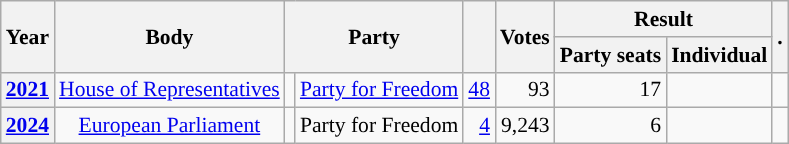<table class="wikitable plainrowheaders sortable" border=2 cellpadding=4 cellspacing=0 style="border: 1px #aaa solid; font-size: 90%; text-align:center;">
<tr>
<th scope="col" rowspan=2>Year</th>
<th scope="col" rowspan=2>Body</th>
<th scope="col" colspan=2 rowspan=2>Party</th>
<th scope="col" rowspan=2></th>
<th scope="col" rowspan=2>Votes</th>
<th scope="colgroup" colspan=2>Result</th>
<th scope="col" rowspan=2  class="unsortable">.</th>
</tr>
<tr>
<th scope="col">Party seats</th>
<th scope="col">Individual</th>
</tr>
<tr>
<th scope="row"><a href='#'>2021</a></th>
<td><a href='#'>House of Representatives</a></td>
<td style="background-color:"></td>
<td><a href='#'>Party for Freedom</a></td>
<td style=text-align:right><a href='#'>48</a></td>
<td style=text-align:right>93</td>
<td style=text-align:right>17</td>
<td></td>
<td></td>
</tr>
<tr>
<th scope="row"><a href='#'>2024</a></th>
<td><a href='#'>European Parliament</a></td>
<td style="background-color:"></td>
<td>Party for Freedom</td>
<td style=text-align:right><a href='#'>4</a></td>
<td style=text-align:right>9,243</td>
<td style=text-align:right>6</td>
<td></td>
<td></td>
</tr>
</table>
